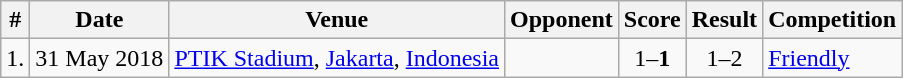<table class="wikitable collapsible collapsed">
<tr>
<th>#</th>
<th>Date</th>
<th>Venue</th>
<th>Opponent</th>
<th>Score</th>
<th>Result</th>
<th>Competition</th>
</tr>
<tr>
<td>1.</td>
<td>31 May 2018</td>
<td><a href='#'>PTIK Stadium</a>, <a href='#'>Jakarta</a>, <a href='#'>Indonesia</a></td>
<td></td>
<td align=center>1–<strong>1</strong></td>
<td align=center>1–2</td>
<td><a href='#'>Friendly</a></td>
</tr>
</table>
